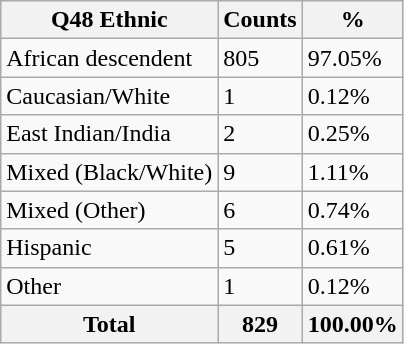<table class="wikitable sortable">
<tr>
<th>Q48 Ethnic</th>
<th>Counts</th>
<th>%</th>
</tr>
<tr>
<td>African descendent</td>
<td>805</td>
<td>97.05%</td>
</tr>
<tr>
<td>Caucasian/White</td>
<td>1</td>
<td>0.12%</td>
</tr>
<tr>
<td>East Indian/India</td>
<td>2</td>
<td>0.25%</td>
</tr>
<tr>
<td>Mixed (Black/White)</td>
<td>9</td>
<td>1.11%</td>
</tr>
<tr>
<td>Mixed (Other)</td>
<td>6</td>
<td>0.74%</td>
</tr>
<tr>
<td>Hispanic</td>
<td>5</td>
<td>0.61%</td>
</tr>
<tr>
<td>Other</td>
<td>1</td>
<td>0.12%</td>
</tr>
<tr>
<th>Total</th>
<th>829</th>
<th>100.00%</th>
</tr>
</table>
